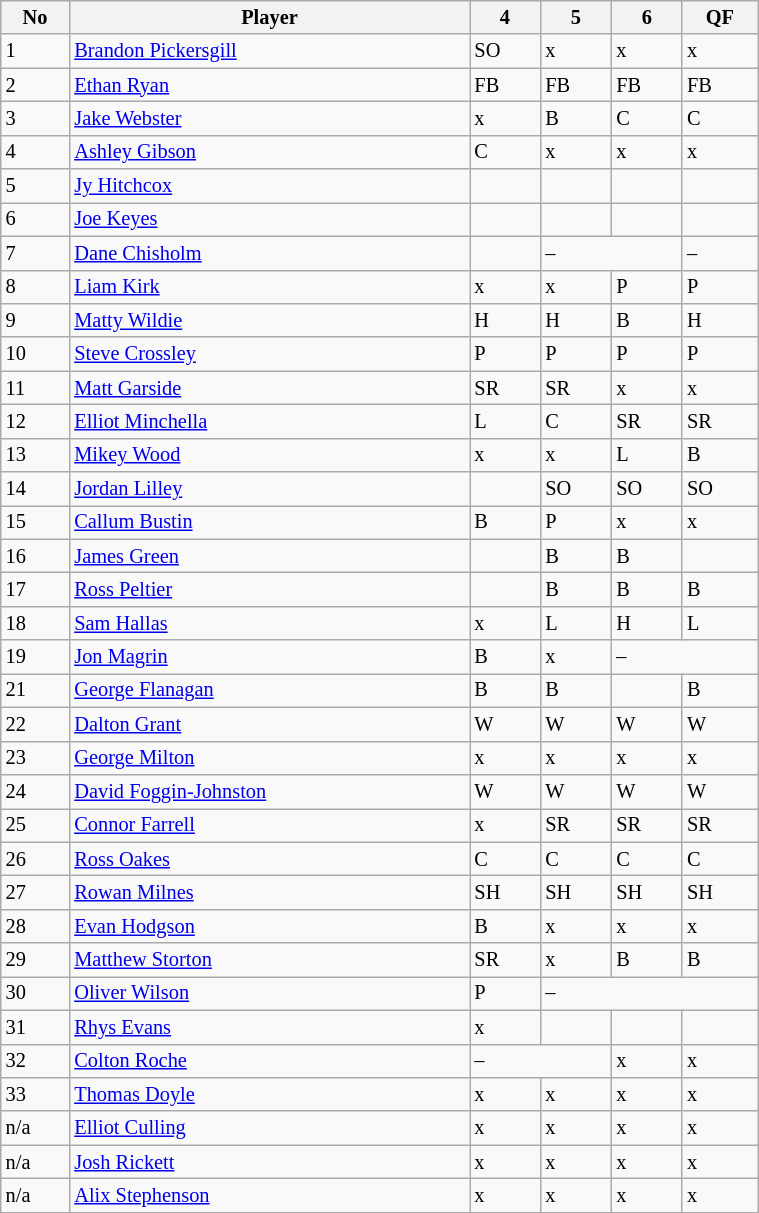<table class="wikitable"  style="font-size:85%; width:40%;">
<tr>
<th>No</th>
<th>Player</th>
<th>4</th>
<th>5</th>
<th>6</th>
<th>QF</th>
</tr>
<tr>
<td>1</td>
<td><a href='#'>Brandon Pickersgill</a></td>
<td>SO</td>
<td>x</td>
<td>x</td>
<td>x</td>
</tr>
<tr>
<td>2</td>
<td><a href='#'>Ethan Ryan</a></td>
<td>FB</td>
<td>FB</td>
<td>FB</td>
<td>FB</td>
</tr>
<tr>
<td>3</td>
<td><a href='#'>Jake Webster</a></td>
<td>x</td>
<td>B</td>
<td>C</td>
<td>C</td>
</tr>
<tr>
<td>4</td>
<td><a href='#'>Ashley Gibson</a></td>
<td>C</td>
<td>x</td>
<td>x</td>
<td>x</td>
</tr>
<tr>
<td>5</td>
<td><a href='#'>Jy Hitchcox</a></td>
<td></td>
<td></td>
<td></td>
<td></td>
</tr>
<tr>
<td>6</td>
<td><a href='#'>Joe Keyes</a></td>
<td></td>
<td></td>
<td></td>
<td></td>
</tr>
<tr>
<td>7</td>
<td><a href='#'>Dane Chisholm</a></td>
<td></td>
<td colspan="2">–</td>
<td colspan="1">–</td>
</tr>
<tr>
<td>8</td>
<td><a href='#'>Liam Kirk</a></td>
<td>x</td>
<td>x</td>
<td>P</td>
<td>P</td>
</tr>
<tr>
<td>9</td>
<td><a href='#'>Matty Wildie</a></td>
<td>H</td>
<td>H</td>
<td>B</td>
<td>H</td>
</tr>
<tr>
<td>10</td>
<td><a href='#'>Steve Crossley</a></td>
<td>P</td>
<td>P</td>
<td>P</td>
<td>P</td>
</tr>
<tr>
<td>11</td>
<td><a href='#'>Matt Garside</a></td>
<td>SR</td>
<td>SR</td>
<td>x</td>
<td>x</td>
</tr>
<tr>
<td>12</td>
<td><a href='#'>Elliot Minchella</a></td>
<td>L</td>
<td>C</td>
<td>SR</td>
<td>SR</td>
</tr>
<tr>
<td>13</td>
<td><a href='#'>Mikey Wood</a></td>
<td>x</td>
<td>x</td>
<td>L</td>
<td>B</td>
</tr>
<tr>
<td>14</td>
<td><a href='#'>Jordan Lilley</a></td>
<td></td>
<td>SO</td>
<td>SO</td>
<td>SO</td>
</tr>
<tr>
<td>15</td>
<td><a href='#'>Callum Bustin</a></td>
<td>B</td>
<td>P</td>
<td>x</td>
<td>x</td>
</tr>
<tr>
<td>16</td>
<td><a href='#'>James Green</a></td>
<td></td>
<td>B</td>
<td>B</td>
<td></td>
</tr>
<tr>
<td>17</td>
<td><a href='#'>Ross Peltier</a></td>
<td></td>
<td>B</td>
<td>B</td>
<td>B</td>
</tr>
<tr>
<td>18</td>
<td><a href='#'>Sam Hallas</a></td>
<td>x</td>
<td>L</td>
<td>H</td>
<td>L</td>
</tr>
<tr>
<td>19</td>
<td><a href='#'>Jon Magrin</a></td>
<td>B</td>
<td>x</td>
<td colspan="2">–</td>
</tr>
<tr>
<td>21</td>
<td><a href='#'>George Flanagan</a></td>
<td>B</td>
<td>B</td>
<td></td>
<td>B</td>
</tr>
<tr>
<td>22</td>
<td><a href='#'>Dalton Grant</a></td>
<td>W</td>
<td>W</td>
<td>W</td>
<td>W</td>
</tr>
<tr>
<td>23</td>
<td><a href='#'>George Milton</a></td>
<td>x</td>
<td>x</td>
<td>x</td>
<td>x</td>
</tr>
<tr>
<td>24</td>
<td><a href='#'>David Foggin-Johnston</a></td>
<td>W</td>
<td>W</td>
<td>W</td>
<td>W</td>
</tr>
<tr>
<td>25</td>
<td><a href='#'>Connor Farrell</a></td>
<td>x</td>
<td>SR</td>
<td>SR</td>
<td>SR</td>
</tr>
<tr>
<td>26</td>
<td><a href='#'>Ross Oakes</a></td>
<td>C</td>
<td>C</td>
<td>C</td>
<td>C</td>
</tr>
<tr>
<td>27</td>
<td><a href='#'>Rowan Milnes</a></td>
<td>SH</td>
<td>SH</td>
<td>SH</td>
<td>SH</td>
</tr>
<tr>
<td>28</td>
<td><a href='#'>Evan Hodgson</a></td>
<td>B</td>
<td>x</td>
<td>x</td>
<td>x</td>
</tr>
<tr>
<td>29</td>
<td><a href='#'>Matthew Storton</a></td>
<td>SR</td>
<td>x</td>
<td>B</td>
<td>B</td>
</tr>
<tr>
<td>30</td>
<td><a href='#'>Oliver Wilson</a></td>
<td>P</td>
<td colspan="3">–</td>
</tr>
<tr>
<td>31</td>
<td><a href='#'>Rhys Evans</a></td>
<td>x</td>
<td></td>
<td></td>
<td></td>
</tr>
<tr>
<td>32</td>
<td><a href='#'>Colton Roche</a></td>
<td colspan="2">–</td>
<td>x</td>
<td>x</td>
</tr>
<tr>
<td>33</td>
<td><a href='#'>Thomas Doyle</a></td>
<td>x</td>
<td>x</td>
<td>x</td>
<td>x</td>
</tr>
<tr>
<td>n/a</td>
<td><a href='#'>Elliot Culling</a></td>
<td>x</td>
<td>x</td>
<td>x</td>
<td>x</td>
</tr>
<tr>
<td>n/a</td>
<td><a href='#'>Josh Rickett</a></td>
<td>x</td>
<td>x</td>
<td>x</td>
<td>x</td>
</tr>
<tr>
<td>n/a</td>
<td><a href='#'>Alix Stephenson</a></td>
<td>x</td>
<td>x</td>
<td>x</td>
<td>x</td>
</tr>
<tr>
</tr>
</table>
